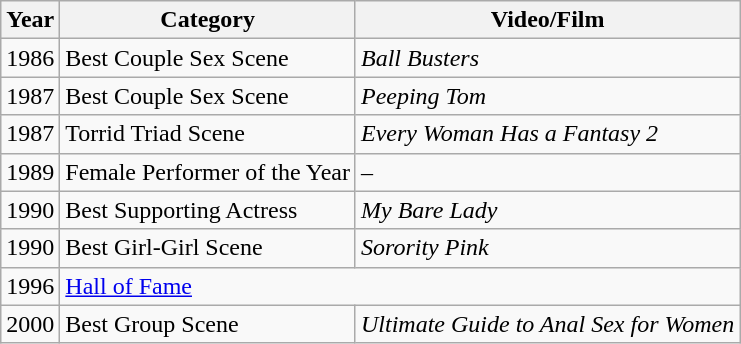<table class="wikitable">
<tr>
<th>Year</th>
<th>Category</th>
<th>Video/Film</th>
</tr>
<tr>
<td>1986</td>
<td>Best Couple Sex Scene</td>
<td><em>Ball Busters</em></td>
</tr>
<tr>
<td>1987</td>
<td>Best Couple Sex Scene</td>
<td><em>Peeping Tom</em></td>
</tr>
<tr>
<td>1987</td>
<td>Torrid Triad Scene</td>
<td><em>Every Woman Has a Fantasy 2</em></td>
</tr>
<tr>
<td>1989</td>
<td>Female Performer of the Year</td>
<td>–</td>
</tr>
<tr>
<td>1990</td>
<td>Best Supporting Actress</td>
<td><em>My Bare Lady</em></td>
</tr>
<tr>
<td>1990</td>
<td>Best Girl-Girl Scene</td>
<td><em>Sorority Pink</em></td>
</tr>
<tr>
<td>1996</td>
<td colspan="2"><a href='#'>Hall of Fame</a></td>
</tr>
<tr>
<td>2000</td>
<td>Best Group Scene</td>
<td><em>Ultimate Guide to Anal Sex for Women</em></td>
</tr>
</table>
